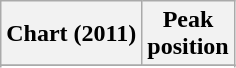<table class="wikitable sortable plainrowheaders" style="text-align:center">
<tr>
<th scope="col">Chart (2011)</th>
<th scope="col">Peak<br>position</th>
</tr>
<tr>
</tr>
<tr>
</tr>
<tr>
</tr>
<tr>
</tr>
<tr>
</tr>
</table>
